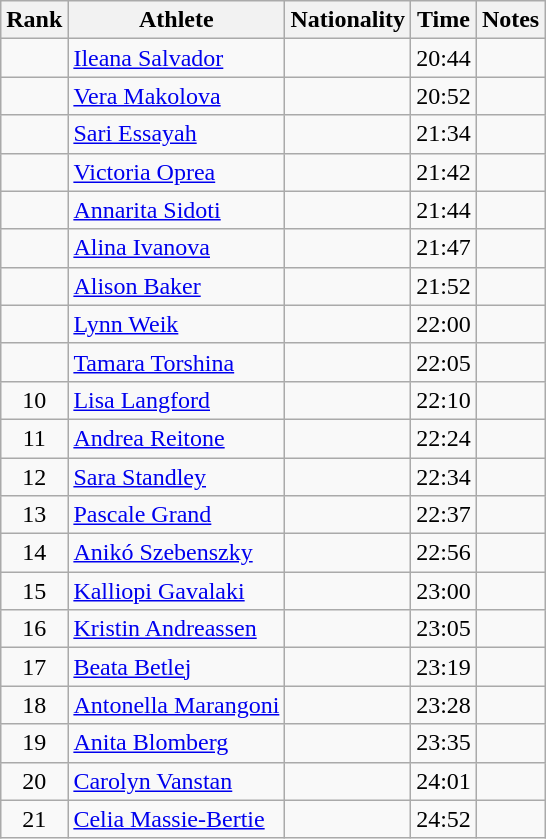<table class="wikitable sortable" style="text-align:center">
<tr>
<th>Rank</th>
<th>Athlete</th>
<th>Nationality</th>
<th>Time</th>
<th>Notes</th>
</tr>
<tr>
<td></td>
<td align=left><a href='#'>Ileana Salvador</a></td>
<td align=left></td>
<td>20:44</td>
<td></td>
</tr>
<tr>
<td></td>
<td align=left><a href='#'>Vera Makolova</a></td>
<td align=left></td>
<td>20:52</td>
<td></td>
</tr>
<tr>
<td></td>
<td align=left><a href='#'>Sari Essayah</a></td>
<td align=left></td>
<td>21:34</td>
<td></td>
</tr>
<tr>
<td></td>
<td align=left><a href='#'>Victoria Oprea</a></td>
<td align=left></td>
<td>21:42</td>
<td></td>
</tr>
<tr>
<td></td>
<td align=left><a href='#'>Annarita Sidoti</a></td>
<td align=left></td>
<td>21:44</td>
<td></td>
</tr>
<tr>
<td></td>
<td align=left><a href='#'>Alina Ivanova</a></td>
<td align=left></td>
<td>21:47</td>
<td></td>
</tr>
<tr>
<td></td>
<td align=left><a href='#'>Alison Baker</a></td>
<td align=left></td>
<td>21:52</td>
<td></td>
</tr>
<tr>
<td></td>
<td align=left><a href='#'>Lynn Weik</a></td>
<td align=left></td>
<td>22:00</td>
<td></td>
</tr>
<tr>
<td></td>
<td align=left><a href='#'>Tamara Torshina</a></td>
<td align=left></td>
<td>22:05</td>
<td></td>
</tr>
<tr>
<td>10</td>
<td align=left><a href='#'>Lisa Langford</a></td>
<td align=left></td>
<td>22:10</td>
<td></td>
</tr>
<tr>
<td>11</td>
<td align=left><a href='#'>Andrea Reitone</a></td>
<td align=left></td>
<td>22:24</td>
<td></td>
</tr>
<tr>
<td>12</td>
<td align=left><a href='#'>Sara Standley</a></td>
<td align=left></td>
<td>22:34</td>
<td></td>
</tr>
<tr>
<td>13</td>
<td align=left><a href='#'>Pascale Grand</a></td>
<td align=left></td>
<td>22:37</td>
<td></td>
</tr>
<tr>
<td>14</td>
<td align=left><a href='#'>Anikó Szebenszky</a></td>
<td align=left></td>
<td>22:56</td>
<td></td>
</tr>
<tr>
<td>15</td>
<td align=left><a href='#'>Kalliopi Gavalaki</a></td>
<td align=left></td>
<td>23:00</td>
<td></td>
</tr>
<tr>
<td>16</td>
<td align=left><a href='#'>Kristin Andreassen</a></td>
<td align=left></td>
<td>23:05</td>
<td></td>
</tr>
<tr>
<td>17</td>
<td align=left><a href='#'>Beata Betlej</a></td>
<td align=left></td>
<td>23:19</td>
<td></td>
</tr>
<tr>
<td>18</td>
<td align=left><a href='#'>Antonella Marangoni</a></td>
<td align=left></td>
<td>23:28</td>
<td></td>
</tr>
<tr>
<td>19</td>
<td align=left><a href='#'>Anita Blomberg</a></td>
<td align=left></td>
<td>23:35</td>
<td></td>
</tr>
<tr>
<td>20</td>
<td align=left><a href='#'>Carolyn Vanstan</a></td>
<td align=left></td>
<td>24:01</td>
<td></td>
</tr>
<tr>
<td>21</td>
<td align=left><a href='#'>Celia Massie-Bertie</a></td>
<td align=left></td>
<td>24:52</td>
<td></td>
</tr>
</table>
